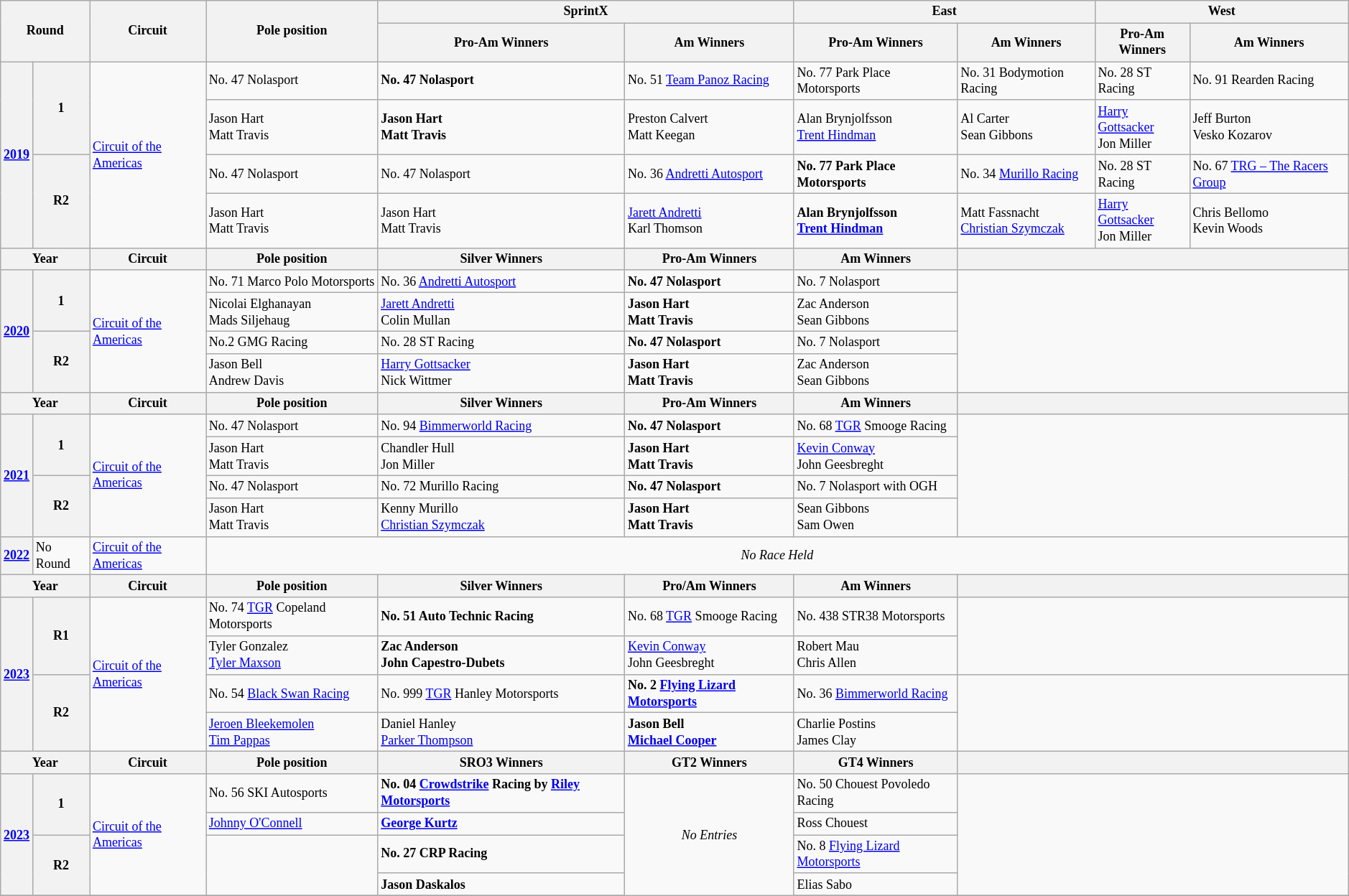<table class="wikitable" style="font-size: 75%;">
<tr>
<th rowspan=2 colspan=2>Round</th>
<th rowspan=2>Circuit</th>
<th rowspan=2>Pole position</th>
<th colspan=2>SprintX</th>
<th colspan=2>East</th>
<th colspan=2>West</th>
</tr>
<tr>
<th>Pro-Am Winners</th>
<th>Am Winners</th>
<th>Pro-Am Winners</th>
<th>Am Winners</th>
<th>Pro-Am Winners</th>
<th>Am Winners</th>
</tr>
<tr>
<th rowspan=4><a href='#'>2019</a></th>
<th rowspan=2>1</th>
<td rowspan=4><a href='#'>Circuit of the Americas</a></td>
<td> No. 47 Nolasport</td>
<td><strong> No. 47 Nolasport</strong></td>
<td> No. 51 <a href='#'>Team Panoz Racing</a></td>
<td> No. 77 Park Place Motorsports</td>
<td> No. 31 Bodymotion Racing</td>
<td> No. 28 ST Racing</td>
<td> No. 91 Rearden Racing</td>
</tr>
<tr>
<td> Jason Hart<br> Matt Travis</td>
<td><strong> Jason Hart<br> Matt Travis</strong></td>
<td> Preston Calvert<br> Matt Keegan</td>
<td> Alan Brynjolfsson<br> <a href='#'>Trent Hindman</a></td>
<td> Al Carter<br> Sean Gibbons</td>
<td> <a href='#'>Harry Gottsacker</a><br> Jon Miller</td>
<td> Jeff Burton<br> Vesko Kozarov</td>
</tr>
<tr>
<th rowspan=2>R2</th>
<td> No. 47 Nolasport</td>
<td> No. 47 Nolasport</td>
<td> No. 36 <a href='#'>Andretti Autosport</a></td>
<td><strong> No. 77 Park Place Motorsports</strong></td>
<td> No. 34 <a href='#'>Murillo Racing</a></td>
<td> No. 28 ST Racing</td>
<td> No. 67 <a href='#'>TRG – The Racers Group</a></td>
</tr>
<tr>
<td> Jason Hart<br> Matt Travis</td>
<td> Jason Hart<br> Matt Travis</td>
<td> <a href='#'>Jarett Andretti</a><br> Karl Thomson</td>
<td><strong> Alan Brynjolfsson<br> <a href='#'>Trent Hindman</a></strong></td>
<td> Matt Fassnacht<br> <a href='#'>Christian Szymczak</a></td>
<td> <a href='#'>Harry Gottsacker</a><br> Jon Miller</td>
<td> Chris Bellomo<br> Kevin Woods</td>
</tr>
<tr>
<th colspan=2>Year</th>
<th>Circuit</th>
<th>Pole position</th>
<th>Silver Winners</th>
<th>Pro-Am Winners</th>
<th>Am Winners</th>
<th rowspan=1 colspan=5></th>
</tr>
<tr>
<th rowspan=4><a href='#'>2020</a></th>
<th rowspan=2>1</th>
<td rowspan=4><a href='#'>Circuit of the Americas</a></td>
<td> No. 71 Marco Polo Motorsports</td>
<td> No. 36 <a href='#'>Andretti Autosport</a></td>
<td><strong> No. 47 Nolasport</strong></td>
<td> No. 7 Nolasport</td>
<td rowspan=4 colspan=4 align=center></td>
</tr>
<tr>
<td> Nicolai Elghanayan<br> Mads Siljehaug</td>
<td> <a href='#'>Jarett Andretti</a><br> Colin Mullan</td>
<td><strong> Jason Hart<br> Matt Travis</strong></td>
<td> Zac Anderson<br> Sean Gibbons</td>
</tr>
<tr>
<th rowspan=2>R2</th>
<td> No.2 GMG Racing</td>
<td> No. 28 ST Racing</td>
<td><strong> No. 47 Nolasport</strong></td>
<td> No. 7 Nolasport</td>
</tr>
<tr>
<td> Jason Bell<br> Andrew Davis</td>
<td> <a href='#'>Harry Gottsacker</a><br> Nick Wittmer</td>
<td><strong> Jason Hart<br> Matt Travis</strong></td>
<td> Zac Anderson<br> Sean Gibbons</td>
</tr>
<tr>
<th colspan=2>Year</th>
<th>Circuit</th>
<th>Pole position</th>
<th>Silver Winners</th>
<th>Pro-Am Winners</th>
<th>Am Winners</th>
<th rowspan=1 colspan=5></th>
</tr>
<tr>
<th rowspan=4><a href='#'>2021</a></th>
<th rowspan=2>1</th>
<td rowspan=4><a href='#'>Circuit of the Americas</a></td>
<td> No. 47 Nolasport</td>
<td> No. 94 <a href='#'>Bimmerworld Racing</a></td>
<td><strong> No. 47 Nolasport</strong></td>
<td> No. 68 <a href='#'>TGR</a> Smooge Racing</td>
<td rowspan=4 colspan=4 align=center></td>
</tr>
<tr>
<td> Jason Hart <br>  Matt Travis</td>
<td> Chandler Hull <br>  Jon Miller</td>
<td> <strong>Jason Hart</strong> <br>  <strong>Matt Travis</strong></td>
<td> <a href='#'>Kevin Conway</a> <br>  John Geesbreght</td>
</tr>
<tr>
<th rowspan=2>R2</th>
<td> No. 47 Nolasport</td>
<td> No. 72 Murillo Racing</td>
<td><strong> No. 47 Nolasport</strong></td>
<td> No. 7 Nolasport with OGH</td>
</tr>
<tr>
<td> Jason Hart <br>  Matt Travis</td>
<td> Kenny Murillo <br>  <a href='#'>Christian Szymczak</a></td>
<td> <strong>Jason Hart</strong> <br>  <strong>Matt Travis</strong></td>
<td> Sean Gibbons <br>  Sam Owen</td>
</tr>
<tr>
<th rowspan=1><a href='#'>2022</a></th>
<td>No Round</td>
<td rowspan=1><a href='#'>Circuit of the Americas</a></td>
<td colspan=9 align=center><em>No Race Held</em></td>
</tr>
<tr>
<th colspan=2>Year</th>
<th>Circuit</th>
<th>Pole position</th>
<th>Silver Winners</th>
<th>Pro/Am Winners</th>
<th>Am Winners</th>
<th rowspan=1 colspan=5></th>
</tr>
<tr>
<th rowspan=4><a href='#'>2023</a></th>
<th rowspan=2>R1</th>
<td rowspan=4><a href='#'>Circuit of the Americas</a></td>
<td> No. 74 <a href='#'>TGR</a> Copeland Motorsports</td>
<td><strong> No. 51 Auto Technic Racing</strong></td>
<td> No. 68 <a href='#'>TGR</a> Smooge Racing</td>
<td> No. 438 STR38 Motorsports</td>
<td rowspan=2 colspan=3 align=center></td>
</tr>
<tr>
<td> Tyler Gonzalez<br> <a href='#'>Tyler Maxson</a></td>
<td><strong> Zac Anderson<br> John Capestro-Dubets</strong></td>
<td> <a href='#'>Kevin Conway</a><br> John Geesbreght</td>
<td> Robert Mau<br> Chris Allen</td>
</tr>
<tr>
<th rowspan=2>R2</th>
<td> No. 54 <a href='#'>Black Swan Racing</a></td>
<td> No. 999 <a href='#'>TGR</a> Hanley Motorsports</td>
<td><strong> No. 2 <a href='#'>Flying Lizard Motorsports</a></strong></td>
<td> No. 36 <a href='#'>Bimmerworld Racing</a></td>
<td rowspan=2 colspan=3 align=center></td>
</tr>
<tr>
<td> <a href='#'>Jeroen Bleekemolen</a><br> <a href='#'>Tim Pappas</a></td>
<td> Daniel Hanley<br> <a href='#'>Parker Thompson</a></td>
<td><strong> Jason Bell<br> <a href='#'>Michael Cooper</a></strong></td>
<td> Charlie Postins<br> James Clay</td>
</tr>
<tr>
<th colspan=2>Year</th>
<th>Circuit</th>
<th>Pole position</th>
<th>SRO3 Winners</th>
<th>GT2 Winners</th>
<th>GT4 Winners</th>
<th rowspan=1 colspan=5></th>
</tr>
<tr>
<th rowspan=4><a href='#'>2023</a></th>
<th rowspan=2>1</th>
<td rowspan=4><a href='#'>Circuit of the Americas</a></td>
<td> No. 56 SKI Autosports</td>
<td><strong> No. 04 <a href='#'>Crowdstrike</a> Racing by <a href='#'>Riley Motorsports</a></strong></td>
<td rowspan="16" align="center"><em>No Entries</em></td>
<td> No. 50 Chouest Povoledo Racing</td>
<td rowspan=4 colspan=4 align=center></td>
</tr>
<tr>
<td> <a href='#'>Johnny O'Connell</a></td>
<td><strong> <a href='#'>George Kurtz</a></strong></td>
<td> Ross Chouest</td>
</tr>
<tr>
<th rowspan=2>R2</th>
<td rowspan=2></td>
<td><strong> No. 27 CRP Racing</strong></td>
<td> No. 8 <a href='#'>Flying Lizard Motorsports</a></td>
</tr>
<tr>
<td><strong> Jason Daskalos</strong></td>
<td> Elias Sabo</td>
</tr>
<tr>
</tr>
</table>
